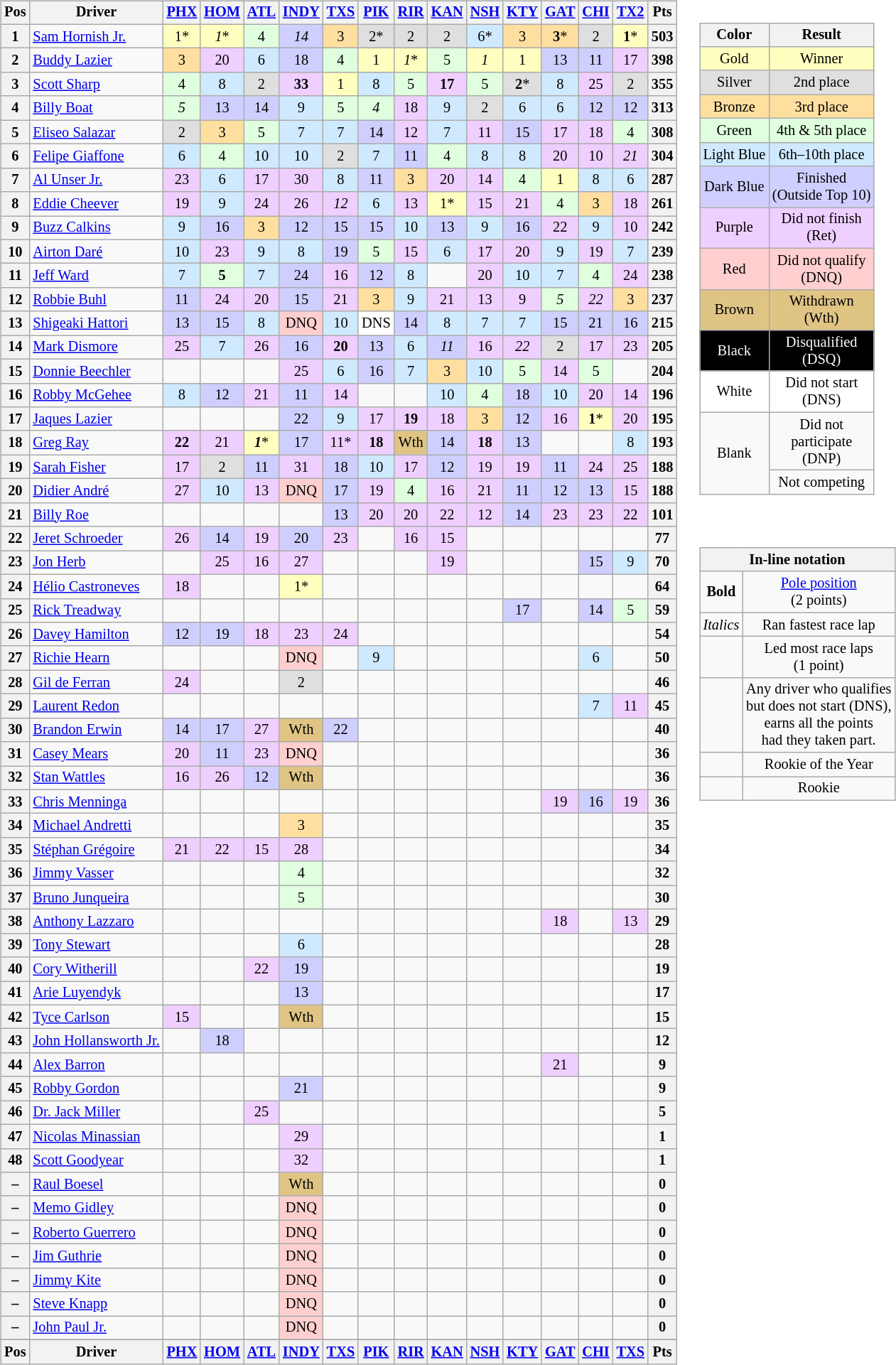<table>
<tr>
<td><br><table class="wikitable" style="font-size: 85%">
<tr valign="top">
<th valign="middle">Pos</th>
<th valign="middle">Driver</th>
<th><a href='#'>PHX</a><br></th>
<th><a href='#'>HOM</a><br></th>
<th><a href='#'>ATL</a><br></th>
<th><a href='#'>INDY</a><br></th>
<th><a href='#'>TXS</a><br></th>
<th><a href='#'>PIK</a><br></th>
<th><a href='#'>RIR</a><br></th>
<th><a href='#'>KAN</a><br></th>
<th><a href='#'>NSH</a><br></th>
<th><a href='#'>KTY</a><br></th>
<th><a href='#'>GAT</a> <br></th>
<th><a href='#'>CHI</a><br></th>
<th><a href='#'>TX2</a><br></th>
<th valign="middle">Pts</th>
</tr>
<tr>
<th>1</th>
<td> <a href='#'>Sam Hornish Jr.</a></td>
<td style="background:#FFFFBF;" align=center>1*</td>
<td style="background:#FFFFBF;" align=center><em>1</em>*</td>
<td style="background:#DFFFDF;" align=center>4</td>
<td style="background:#CFCFFF;" align=center><em>14</em></td>
<td style="background:#FFDF9F;" align=center>3</td>
<td style="background:#DFDFDF;" align=center>2*</td>
<td style="background:#DFDFDF;" align=center>2</td>
<td style="background:#DFDFDF;" align=center>2</td>
<td style="background:#CFEAFF;" align=center>6*</td>
<td style="background:#FFDF9F;" align=center>3</td>
<td style="background:#FFDF9F;" align=center><strong>3</strong>*</td>
<td style="background:#DFDFDF;" align=center>2</td>
<td style="background:#FFFFBF;" align=center><strong>1</strong>*</td>
<th>503</th>
</tr>
<tr>
<th>2</th>
<td> <a href='#'>Buddy Lazier</a></td>
<td style="background:#FFDF9F;" align=center>3</td>
<td style="background:#EFCFFF;" align=center>20</td>
<td style="background:#CFEAFF;" align=center>6</td>
<td style="background:#CFCFFF;" align=center>18</td>
<td style="background:#DFFFDF;" align=center>4</td>
<td style="background:#FFFFBF;" align=center>1</td>
<td style="background:#FFFFBF;" align=center><em>1</em>*</td>
<td style="background:#DFFFDF;" align=center>5</td>
<td style="background:#FFFFBF;" align=center><em>1</em></td>
<td style="background:#FFFFBF;" align=center>1</td>
<td style="background:#CFCFFF;" align=center>13</td>
<td style="background:#CFCFFF;" align=center>11</td>
<td style="background:#EFCFFF;" align=center>17</td>
<th>398</th>
</tr>
<tr>
<th>3</th>
<td> <a href='#'>Scott Sharp</a></td>
<td style="background:#DFFFDF;" align=center>4</td>
<td style="background:#CFEAFF;" align=center>8</td>
<td style="background:#DFDFDF;" align=center>2</td>
<td style="background:#EFCFFF;" align=center><strong>33</strong></td>
<td style="background:#FFFFBF;" align=center>1</td>
<td style="background:#CFEAFF;" align=center>8</td>
<td style="background:#DFFFDF;" align=center>5</td>
<td style="background:#EFCFFF;" align=center><strong>17</strong></td>
<td style="background:#DFFFDF;" align=center>5</td>
<td style="background:#DFDFDF;" align=center><strong>2</strong>*</td>
<td style="background:#CFEAFF;" align=center>8</td>
<td style="background:#EFCFFF;" align=center>25</td>
<td style="background:#DFDFDF;" align=center>2</td>
<th>355</th>
</tr>
<tr>
<th>4</th>
<td> <a href='#'>Billy Boat</a></td>
<td style="background:#DFFFDF;" align=center><em>5</em></td>
<td style="background:#CFCFFF;" align=center>13</td>
<td style="background:#CFCFFF;" align=center>14</td>
<td style="background:#CFEAFF;" align=center>9</td>
<td style="background:#DFFFDF;" align=center>5</td>
<td style="background:#DFFFDF;" align=center><em>4</em></td>
<td style="background:#EFCFFF;" align=center>18</td>
<td style="background:#CFEAFF;" align=center>9</td>
<td style="background:#DFDFDF;" align=center>2</td>
<td style="background:#CFEAFF;" align=center>6</td>
<td style="background:#CFEAFF;" align=center>6</td>
<td style="background:#CFCFFF;" align=center>12</td>
<td style="background:#CFCFFF;" align=center>12</td>
<th>313</th>
</tr>
<tr>
<th>5</th>
<td> <a href='#'>Eliseo Salazar</a></td>
<td style="background:#DFDFDF;" align=center>2</td>
<td style="background:#FFDF9F;" align=center>3</td>
<td style="background:#DFFFDF;" align=center>5</td>
<td style="background:#CFEAFF;" align=center>7</td>
<td style="background:#CFEAFF;" align=center>7</td>
<td style="background:#CFCFFF;" align=center>14</td>
<td style="background:#EFCFFF;" align=center>12</td>
<td style="background:#CFEAFF;" align=center>7</td>
<td style="background:#EFCFFF;" align=center>11</td>
<td style="background:#CFCFFF;" align=center>15</td>
<td style="background:#EFCFFF;" align=center>17</td>
<td style="background:#EFCFFF;" align=center>18</td>
<td style="background:#DFFFDF;" align=center>4</td>
<th>308</th>
</tr>
<tr>
<th>6</th>
<td> <a href='#'>Felipe Giaffone</a> </td>
<td style="background:#CFEAFF;" align=center>6</td>
<td style="background:#DFFFDF;" align=center>4</td>
<td style="background:#CFEAFF;" align=center>10</td>
<td style="background:#CFEAFF;" align=center>10</td>
<td style="background:#DFDFDF;" align=center>2</td>
<td style="background:#CFEAFF;" align=center>7</td>
<td style="background:#CFCFFF;" align=center>11</td>
<td style="background:#DFFFDF;" align=center>4</td>
<td style="background:#CFEAFF;" align=center>8</td>
<td style="background:#CFEAFF;" align=center>8</td>
<td style="background:#EFCFFF;" align=center>20</td>
<td style="background:#EFCFFF;" align=center>10</td>
<td style="background:#EFCFFF;" align=center><em>21</em></td>
<th>304</th>
</tr>
<tr>
<th>7</th>
<td> <a href='#'>Al Unser Jr.</a></td>
<td style="background:#EFCFFF;" align=center>23</td>
<td style="background:#CFEAFF;" align=center>6</td>
<td style="background:#EFCFFF;" align=center>17</td>
<td style="background:#EFCFFF;" align=center>30</td>
<td style="background:#CFEAFF;" align=center>8</td>
<td style="background:#CFCFFF;" align=center>11</td>
<td style="background:#FFDF9F;" align=center>3</td>
<td style="background:#EFCFFF;" align=center>20</td>
<td style="background:#EFCFFF;" align=center>14</td>
<td style="background:#DFFFDF;" align=center>4</td>
<td style="background:#FFFFBF;" align=center>1</td>
<td style="background:#CFEAFF;" align=center>8</td>
<td style="background:#CFEAFF;" align=center>6</td>
<th>287</th>
</tr>
<tr>
<th>8</th>
<td> <a href='#'>Eddie Cheever</a></td>
<td style="background:#EFCFFF;" align=center>19</td>
<td style="background:#CFEAFF;" align=center>9</td>
<td style="background:#EFCFFF;" align=center>24</td>
<td style="background:#EFCFFF;" align=center>26</td>
<td style="background:#EFCFFF;" align=center><em>12</em></td>
<td style="background:#CFEAFF;" align=center>6</td>
<td style="background:#EFCFFF;" align=center>13</td>
<td style="background:#FFFFBF;" align=center>1*</td>
<td style="background:#EFCFFF;" align=center>15</td>
<td style="background:#EFCFFF;" align=center>21</td>
<td style="background:#DFFFDF;" align=center>4</td>
<td style="background:#FFDF9F;" align=center>3</td>
<td style="background:#EFCFFF;" align=center>18</td>
<th>261</th>
</tr>
<tr>
<th>9</th>
<td> <a href='#'>Buzz Calkins</a></td>
<td style="background:#CFEAFF;" align=center>9</td>
<td style="background:#CFCFFF;" align=center>16</td>
<td style="background:#FFDF9F;" align=center>3</td>
<td style="background:#CFCFFF;" align=center>12</td>
<td style="background:#CFCFFF;" align=center>15</td>
<td style="background:#CFCFFF;" align=center>15</td>
<td style="background:#CFEAFF;" align=center>10</td>
<td style="background:#CFCFFF;" align=center>13</td>
<td style="background:#CFEAFF;" align=center>9</td>
<td style="background:#CFCFFF;" align=center>16</td>
<td style="background:#EFCFFF;" align=center>22</td>
<td style="background:#CFEAFF;" align=center>9</td>
<td style="background:#EFCFFF;" align=center>10</td>
<th>242</th>
</tr>
<tr>
<th>10</th>
<td> <a href='#'>Airton Daré</a></td>
<td style="background:#CFEAFF;" align=center>10</td>
<td style="background:#EFCFFF;" align=center>23</td>
<td style="background:#CFEAFF;" align=center>9</td>
<td style="background:#CFEAFF;" align=center>8</td>
<td style="background:#CFCFFF;" align=center>19</td>
<td style="background:#DFFFDF;" align=center>5</td>
<td style="background:#EFCFFF;" align=center>15</td>
<td style="background:#CFEAFF;" align=center>6</td>
<td style="background:#EFCFFF;" align=center>17</td>
<td style="background:#EFCFFF;" align=center>20</td>
<td style="background:#CFEAFF;" align=center>9</td>
<td style="background:#EFCFFF;" align=center>19</td>
<td style="background:#CFEAFF;" align=center>7</td>
<th>239</th>
</tr>
<tr>
<th>11</th>
<td> <a href='#'>Jeff Ward</a></td>
<td style="background:#CFEAFF;" align=center>7</td>
<td style="background:#DFFFDF;" align=center><strong>5</strong></td>
<td style="background:#CFEAFF;" align=center>7</td>
<td style="background:#CFCFFF;" align=center>24</td>
<td style="background:#EFCFFF;" align=center>16</td>
<td style="background:#CFCFFF;" align=center>12</td>
<td style="background:#CFEAFF;" align=center>8</td>
<td></td>
<td style="background:#EFCFFF;" align=center>20</td>
<td style="background:#CFEAFF;" align=center>10</td>
<td style="background:#CFEAFF;" align=center>7</td>
<td style="background:#DFFFDF;" align=center>4</td>
<td style="background:#EFCFFF;" align=center>24</td>
<th>238</th>
</tr>
<tr>
<th>12</th>
<td> <a href='#'>Robbie Buhl</a></td>
<td style="background:#CFCFFF;" align=center>11</td>
<td style="background:#EFCFFF;" align=center>24</td>
<td style="background:#EFCFFF;" align=center>20</td>
<td style="background:#CFCFFF;" align=center>15</td>
<td style="background:#EFCFFF;" align=center>21</td>
<td style="background:#FFDF9F;" align=center>3</td>
<td style="background:#CFEAFF;" align=center>9</td>
<td style="background:#EFCFFF;" align=center>21</td>
<td style="background:#EFCFFF;" align=center>13</td>
<td style="background:#EFCFFF;" align=center>9</td>
<td style="background:#DFFFDF;" align=center><em>5</em></td>
<td style="background:#EFCFFF;" align=center><em>22</em></td>
<td style="background:#FFDF9F;" align=center>3</td>
<th>237</th>
</tr>
<tr>
<th>13</th>
<td> <a href='#'>Shigeaki Hattori</a></td>
<td style="background:#CFCFFF;" align=center>13</td>
<td style="background:#CFCFFF;" align=center>15</td>
<td style="background:#CFEAFF;" align=center>8</td>
<td style="background:#FFCFCF;" align=center>DNQ</td>
<td style="background:#CFEAFF;" align=center>10</td>
<td style="background:#FFFFFF;" align=center>DNS</td>
<td style="background:#CFCFFF;" align=center>14</td>
<td style="background:#CFEAFF;" align=center>8</td>
<td style="background:#CFEAFF;" align=center>7</td>
<td style="background:#CFEAFF;" align=center>7</td>
<td style="background:#CFCFFF;" align=center>15</td>
<td style="background:#CFCFFF;" align=center>21</td>
<td style="background:#CFCFFF;" align=center>16</td>
<th>215</th>
</tr>
<tr>
<th>14</th>
<td> <a href='#'>Mark Dismore</a></td>
<td style="background:#EFCFFF;" align=center>25</td>
<td style="background:#CFEAFF;" align=center>7</td>
<td style="background:#EFCFFF;" align=center>26</td>
<td style="background:#CFCFFF;" align=center>16</td>
<td style="background:#EFCFFF;" align=center><strong>20</strong></td>
<td style="background:#CFCFFF;" align=center>13</td>
<td style="background:#CFEAFF;" align=center>6</td>
<td style="background:#CFCFFF;" align=center><em>11</em></td>
<td style="background:#EFCFFF;" align=center>16</td>
<td style="background:#EFCFFF;" align=center><em>22</em></td>
<td style="background:#DFDFDF;" align=center>2</td>
<td style="background:#EFCFFF;" align=center>17</td>
<td style="background:#EFCFFF;" align=center>23</td>
<th>205</th>
</tr>
<tr>
<th>15</th>
<td> <a href='#'>Donnie Beechler</a></td>
<td></td>
<td></td>
<td></td>
<td style="background:#EFCFFF;" align=center>25</td>
<td style="background:#CFEAFF;" align=center>6</td>
<td style="background:#CFCFFF;" align=center>16</td>
<td style="background:#CFEAFF;" align=center>7</td>
<td style="background:#FFDF9F;" align=center>3</td>
<td style="background:#CFEAFF;" align=center>10</td>
<td style="background:#DFFFDF;" align=center>5</td>
<td style="background:#EFCFFF;" align=center>14</td>
<td style="background:#DFFFDF;" align=center>5</td>
<td></td>
<th>204</th>
</tr>
<tr>
<th>16</th>
<td> <a href='#'>Robby McGehee</a></td>
<td style="background:#CFEAFF;" align=center>8</td>
<td style="background:#CFCFFF;" align=center>12</td>
<td style="background:#EFCFFF;" align=center>21</td>
<td style="background:#CFCFFF;" align=center>11</td>
<td style="background:#EFCFFF;" align=center>14</td>
<td></td>
<td></td>
<td style="background:#CFEAFF;" align=center>10</td>
<td style="background:#DFFFDF;" align=center>4</td>
<td style="background:#CFCFFF;" align=center>18</td>
<td style="background:#CFEAFF;" align=center>10</td>
<td style="background:#EFCFFF;" align=center>20</td>
<td style="background:#EFCFFF;" align=center>14</td>
<th>196</th>
</tr>
<tr>
<th>17</th>
<td> <a href='#'>Jaques Lazier</a></td>
<td></td>
<td></td>
<td></td>
<td style="background:#CFCFFF;" align=center>22</td>
<td style="background:#CFEAFF;" align=center>9</td>
<td style="background:#EFCFFF;" align=center>17</td>
<td style="background:#EFCFFF;" align=center><strong>19</strong></td>
<td style="background:#EFCFFF;" align=center>18</td>
<td style="background:#FFDF9F;" align=center>3</td>
<td style="background:#CFCFFF;" align=center>12</td>
<td style="background:#EFCFFF;" align=center>16</td>
<td style="background:#FFFFBF;" align=center><strong>1</strong>*</td>
<td style="background:#EFCFFF;" align=center>20</td>
<th>195</th>
</tr>
<tr>
<th>18</th>
<td> <a href='#'>Greg Ray</a></td>
<td style="background:#EFCFFF;" align=center><strong>22</strong></td>
<td style="background:#EFCFFF;" align=center>21</td>
<td style="background:#FFFFBF;" align=center><strong><em>1</em></strong>*</td>
<td style="background:#CFCFFF;" align=center>17</td>
<td style="background:#EFCFFF;" align=center>11*</td>
<td style="background:#EFCFFF;" align=center><strong>18</strong></td>
<td style="background:#DFC484;" align=center>Wth</td>
<td style="background:#CFCFFF;" align=center>14</td>
<td style="background:#EFCFFF;" align=center><strong>18</strong></td>
<td style="background:#CFCFFF;" align=center>13</td>
<td></td>
<td></td>
<td style="background:#CFEAFF;" align=center>8</td>
<th>193</th>
</tr>
<tr>
<th>19</th>
<td> <a href='#'>Sarah Fisher</a></td>
<td style="background:#EFCFFF;" align=center>17</td>
<td style="background:#DFDFDF;" align=center>2</td>
<td style="background:#CFCFFF;" align=center>11</td>
<td style="background:#EFCFFF;" align=center>31</td>
<td style="background:#CFCFFF;" align=center>18</td>
<td style="background:#CFEAFF;" align=center>10</td>
<td style="background:#EFCFFF;" align=center>17</td>
<td style="background:#CFCFFF;" align=center>12</td>
<td style="background:#EFCFFF;" align=center>19</td>
<td style="background:#EFCFFF;" align=center>19</td>
<td style="background:#CFCFFF;" align=center>11</td>
<td style="background:#EFCFFF;" align=center>24</td>
<td style="background:#EFCFFF;" align=center>25</td>
<th>188</th>
</tr>
<tr>
<th>20</th>
<td> <a href='#'>Didier André</a> </td>
<td style="background:#EFCFFF;" align=center>27</td>
<td style="background:#CFEAFF;" align=center>10</td>
<td style="background:#EFCFFF;" align=center>13</td>
<td style="background:#FFCFCF;" align=center>DNQ</td>
<td style="background:#CFCFFF;" align=center>17</td>
<td style="background:#EFCFFF;" align=center>19</td>
<td style="background:#DFFFDF;" align=center>4</td>
<td style="background:#EFCFFF;" align=center>16</td>
<td style="background:#EFCFFF;" align=center>21</td>
<td style="background:#CFCFFF;" align=center>11</td>
<td style="background:#CFCFFF;" align=center>12</td>
<td style="background:#CFCFFF;" align=center>13</td>
<td style="background:#EFCFFF;" align=center>15</td>
<th>188</th>
</tr>
<tr>
<th>21</th>
<td> <a href='#'>Billy Roe</a></td>
<td></td>
<td></td>
<td></td>
<td></td>
<td style="background:#CFCFFF;" align=center>13</td>
<td style="background:#EFCFFF;" align=center>20</td>
<td style="background:#EFCFFF;" align=center>20</td>
<td style="background:#EFCFFF;" align=center>22</td>
<td style="background:#EFCFFF;" align=center>12</td>
<td style="background:#CFCFFF;" align=center>14</td>
<td style="background:#EFCFFF;" align=center>23</td>
<td style="background:#EFCFFF;" align=center>23</td>
<td style="background:#EFCFFF;" align=center>22</td>
<th>101</th>
</tr>
<tr>
<th>22</th>
<td> <a href='#'>Jeret Schroeder</a></td>
<td style="background:#EFCFFF;" align=center>26</td>
<td style="background:#CFCFFF;" align=center>14</td>
<td style="background:#EFCFFF;" align=center>19</td>
<td style="background:#CFCFFF;" align=center>20</td>
<td style="background:#EFCFFF;" align=center>23</td>
<td></td>
<td style="background:#EFCFFF;" align=center>16</td>
<td style="background:#EFCFFF;" align=center>15</td>
<td></td>
<td></td>
<td></td>
<td></td>
<td></td>
<th>77</th>
</tr>
<tr>
<th>23</th>
<td> <a href='#'>Jon Herb</a> </td>
<td></td>
<td style="background:#EFCFFF;" align=center>25</td>
<td style="background:#EFCFFF;" align=center>16</td>
<td style="background:#EFCFFF;" align=center>27</td>
<td></td>
<td></td>
<td></td>
<td style="background:#EFCFFF;" align=center>19</td>
<td></td>
<td></td>
<td></td>
<td style="background:#CFCFFF;" align=center>15</td>
<td style="background:#CFEAFF;" align=center>9</td>
<th>70</th>
</tr>
<tr>
<th>24</th>
<td> <a href='#'>Hélio Castroneves</a></td>
<td style="background:#EFCFFF;" align=center>18</td>
<td></td>
<td></td>
<td style="background:#FFFFBF;" align=center>1*</td>
<td></td>
<td></td>
<td></td>
<td></td>
<td></td>
<td></td>
<td></td>
<td></td>
<td></td>
<th>64</th>
</tr>
<tr>
<th>25</th>
<td> <a href='#'>Rick Treadway</a> </td>
<td></td>
<td></td>
<td></td>
<td></td>
<td></td>
<td></td>
<td></td>
<td></td>
<td></td>
<td style="background:#CFCFFF;" align=center>17</td>
<td></td>
<td style="background:#CFCFFF;" align=center>14</td>
<td style="background:#DFFFDF;" align=center>5</td>
<th>59</th>
</tr>
<tr>
<th>26</th>
<td> <a href='#'>Davey Hamilton</a></td>
<td style="background:#CFCFFF;" align=center>12</td>
<td style="background:#CFCFFF;" align=center>19</td>
<td style="background:#EFCFFF;" align=center>18</td>
<td style="background:#EFCFFF;" align=center>23</td>
<td style="background:#EFCFFF;" align=center>24</td>
<td></td>
<td></td>
<td></td>
<td></td>
<td></td>
<td></td>
<td></td>
<td></td>
<th>54</th>
</tr>
<tr>
<th>27</th>
<td> <a href='#'>Richie Hearn</a></td>
<td></td>
<td></td>
<td></td>
<td style="background:#FFCFCF;" align=center>DNQ</td>
<td></td>
<td style="background:#CFEAFF;" align=center>9</td>
<td></td>
<td></td>
<td></td>
<td></td>
<td></td>
<td style="background:#CFEAFF;" align=center>6</td>
<td></td>
<th>50</th>
</tr>
<tr>
<th>28</th>
<td> <a href='#'>Gil de Ferran</a></td>
<td style="background:#EFCFFF;" align=center>24</td>
<td></td>
<td></td>
<td style="background:#DFDFDF;" align=center>2</td>
<td></td>
<td></td>
<td></td>
<td></td>
<td></td>
<td></td>
<td></td>
<td></td>
<td></td>
<th>46</th>
</tr>
<tr>
<th>29</th>
<td> <a href='#'>Laurent Redon</a> </td>
<td></td>
<td></td>
<td></td>
<td></td>
<td></td>
<td></td>
<td></td>
<td></td>
<td></td>
<td></td>
<td></td>
<td style="background:#CFEAFF;" align=center>7</td>
<td style="background:#EFCFFF;" align=center>11</td>
<th>45</th>
</tr>
<tr>
<th>30</th>
<td> <a href='#'>Brandon Erwin</a> </td>
<td style="background:#CFCFFF;" align=center>14</td>
<td style="background:#CFCFFF;" align=center>17</td>
<td style="background:#EFCFFF;" align=center>27</td>
<td style="background:#DFC484;" align=center>Wth</td>
<td style="background:#CFCFFF;" align=center>22</td>
<td></td>
<td></td>
<td></td>
<td></td>
<td></td>
<td></td>
<td></td>
<td></td>
<th>40</th>
</tr>
<tr>
<th>31</th>
<td> <a href='#'>Casey Mears</a> </td>
<td style="background:#EFCFFF;" align=center>20</td>
<td style="background:#CFCFFF;" align=center>11</td>
<td style="background:#EFCFFF;" align=center>23</td>
<td style="background:#FFCFCF;" align=center>DNQ</td>
<td></td>
<td></td>
<td></td>
<td></td>
<td></td>
<td></td>
<td></td>
<td></td>
<td></td>
<th>36</th>
</tr>
<tr>
<th>32</th>
<td> <a href='#'>Stan Wattles</a></td>
<td style="background:#EFCFFF;" align=center>16</td>
<td style="background:#EFCFFF;" align=center>26</td>
<td style="background:#CFCFFF;" align=center>12</td>
<td style="background:#DFC484;" align=center>Wth</td>
<td></td>
<td></td>
<td></td>
<td></td>
<td></td>
<td></td>
<td></td>
<td></td>
<td></td>
<th>36</th>
</tr>
<tr>
<th>33</th>
<td> <a href='#'>Chris Menninga</a> </td>
<td></td>
<td></td>
<td></td>
<td></td>
<td></td>
<td></td>
<td></td>
<td></td>
<td></td>
<td></td>
<td style="background:#EFCFFF;" align=center>19</td>
<td style="background:#CFCFFF;" align=center>16</td>
<td style="background:#EFCFFF;" align=center>19</td>
<th>36</th>
</tr>
<tr>
<th>34</th>
<td> <a href='#'>Michael Andretti</a></td>
<td></td>
<td></td>
<td></td>
<td style="background:#FFDF9F;" align=center>3</td>
<td></td>
<td></td>
<td></td>
<td></td>
<td></td>
<td></td>
<td></td>
<td></td>
<td></td>
<th>35</th>
</tr>
<tr>
<th>35</th>
<td> <a href='#'>Stéphan Grégoire</a></td>
<td style="background:#EFCFFF;" align=center>21</td>
<td style="background:#EFCFFF;" align=center>22</td>
<td style="background:#EFCFFF;" align=center>15</td>
<td style="background:#EFCFFF;" align=center>28</td>
<td></td>
<td></td>
<td></td>
<td></td>
<td></td>
<td></td>
<td></td>
<td></td>
<td></td>
<th>34</th>
</tr>
<tr>
<th>36</th>
<td> <a href='#'>Jimmy Vasser</a></td>
<td></td>
<td></td>
<td></td>
<td style="background:#DFFFDF;" align=center>4</td>
<td></td>
<td></td>
<td></td>
<td></td>
<td></td>
<td></td>
<td></td>
<td></td>
<td></td>
<th>32</th>
</tr>
<tr>
<th>37</th>
<td> <a href='#'>Bruno Junqueira</a></td>
<td></td>
<td></td>
<td></td>
<td style="background:#DFFFDF;" align=center>5</td>
<td></td>
<td></td>
<td></td>
<td></td>
<td></td>
<td></td>
<td></td>
<td></td>
<td></td>
<th>30</th>
</tr>
<tr>
<th>38</th>
<td> <a href='#'>Anthony Lazzaro</a> </td>
<td></td>
<td></td>
<td></td>
<td></td>
<td></td>
<td></td>
<td></td>
<td></td>
<td></td>
<td></td>
<td style="background:#EFCFFF;" align=center>18</td>
<td></td>
<td style="background:#EFCFFF;" align=center>13</td>
<th>29</th>
</tr>
<tr>
<th>39</th>
<td> <a href='#'>Tony Stewart</a></td>
<td></td>
<td></td>
<td></td>
<td style="background:#CFEAFF;" align=center>6</td>
<td></td>
<td></td>
<td></td>
<td></td>
<td></td>
<td></td>
<td></td>
<td></td>
<td></td>
<th>28</th>
</tr>
<tr>
<th>40</th>
<td> <a href='#'>Cory Witherill</a> </td>
<td></td>
<td></td>
<td style="background:#EFCFFF;" align=center>22</td>
<td style="background:#CFCFFF;" align=center>19</td>
<td></td>
<td></td>
<td></td>
<td></td>
<td></td>
<td></td>
<td></td>
<td></td>
<td></td>
<th>19</th>
</tr>
<tr>
<th>41</th>
<td> <a href='#'>Arie Luyendyk</a></td>
<td></td>
<td></td>
<td></td>
<td style="background:#CFCFFF;" align=center>13</td>
<td></td>
<td></td>
<td></td>
<td></td>
<td></td>
<td></td>
<td></td>
<td></td>
<td></td>
<th>17</th>
</tr>
<tr>
<th>42</th>
<td> <a href='#'>Tyce Carlson</a></td>
<td style="background:#EFCFFF;" align=center>15</td>
<td></td>
<td></td>
<td style="background:#DFC484;" align=center>Wth</td>
<td></td>
<td></td>
<td></td>
<td></td>
<td></td>
<td></td>
<td></td>
<td></td>
<td></td>
<th>15</th>
</tr>
<tr>
<th>43</th>
<td> <a href='#'>John Hollansworth Jr.</a></td>
<td></td>
<td style="background:#CFCFFF;" align=center>18</td>
<td></td>
<td></td>
<td></td>
<td></td>
<td></td>
<td></td>
<td></td>
<td></td>
<td></td>
<td></td>
<td></td>
<th>12</th>
</tr>
<tr>
<th>44</th>
<td> <a href='#'>Alex Barron</a></td>
<td></td>
<td></td>
<td></td>
<td></td>
<td></td>
<td></td>
<td></td>
<td></td>
<td></td>
<td></td>
<td style="background:#EFCFFF;" align=center>21</td>
<td></td>
<td></td>
<th>9</th>
</tr>
<tr>
<th>45</th>
<td> <a href='#'>Robby Gordon</a></td>
<td></td>
<td></td>
<td></td>
<td style="background:#CFCFFF;" align=center>21</td>
<td></td>
<td></td>
<td></td>
<td></td>
<td></td>
<td></td>
<td></td>
<td></td>
<td></td>
<th>9</th>
</tr>
<tr>
<th>46</th>
<td> <a href='#'>Dr. Jack Miller</a></td>
<td></td>
<td></td>
<td style="background:#EFCFFF;" align=center>25</td>
<td></td>
<td></td>
<td></td>
<td></td>
<td></td>
<td></td>
<td></td>
<td></td>
<td></td>
<td></td>
<th>5</th>
</tr>
<tr>
<th>47</th>
<td> <a href='#'>Nicolas Minassian</a></td>
<td></td>
<td></td>
<td></td>
<td style="background:#EFCFFF;" align=center>29</td>
<td></td>
<td></td>
<td></td>
<td></td>
<td></td>
<td></td>
<td></td>
<td></td>
<td></td>
<th>1</th>
</tr>
<tr>
<th>48</th>
<td> <a href='#'>Scott Goodyear</a></td>
<td></td>
<td></td>
<td></td>
<td style="background:#EFCFFF;" align=center>32</td>
<td></td>
<td></td>
<td></td>
<td></td>
<td></td>
<td></td>
<td></td>
<td></td>
<td></td>
<th>1</th>
</tr>
<tr>
<th>–</th>
<td> <a href='#'>Raul Boesel</a></td>
<td></td>
<td></td>
<td></td>
<td style="background:#DFC484;" align=center>Wth</td>
<td></td>
<td></td>
<td></td>
<td></td>
<td></td>
<td></td>
<td></td>
<td></td>
<td></td>
<th>0</th>
</tr>
<tr>
<th>–</th>
<td> <a href='#'>Memo Gidley</a></td>
<td></td>
<td></td>
<td></td>
<td style="background:#FFCFCF;" align=center>DNQ</td>
<td></td>
<td></td>
<td></td>
<td></td>
<td></td>
<td></td>
<td></td>
<td></td>
<td></td>
<th>0</th>
</tr>
<tr>
<th>–</th>
<td> <a href='#'>Roberto Guerrero</a></td>
<td></td>
<td></td>
<td></td>
<td style="background:#FFCFCF;" align=center>DNQ</td>
<td></td>
<td></td>
<td></td>
<td></td>
<td></td>
<td></td>
<td></td>
<td></td>
<td></td>
<th>0</th>
</tr>
<tr>
<th>–</th>
<td> <a href='#'>Jim Guthrie</a></td>
<td></td>
<td></td>
<td></td>
<td style="background:#FFCFCF;" align=center>DNQ</td>
<td></td>
<td></td>
<td></td>
<td></td>
<td></td>
<td></td>
<td></td>
<td></td>
<td></td>
<th>0</th>
</tr>
<tr>
<th>–</th>
<td> <a href='#'>Jimmy Kite</a></td>
<td></td>
<td></td>
<td></td>
<td style="background:#FFCFCF;" align=center>DNQ</td>
<td></td>
<td></td>
<td></td>
<td></td>
<td></td>
<td></td>
<td></td>
<td></td>
<td></td>
<th>0</th>
</tr>
<tr>
<th>–</th>
<td> <a href='#'>Steve Knapp</a></td>
<td></td>
<td></td>
<td></td>
<td style="background:#FFCFCF;" align=center>DNQ</td>
<td></td>
<td></td>
<td></td>
<td></td>
<td></td>
<td></td>
<td></td>
<td></td>
<td></td>
<th>0</th>
</tr>
<tr>
<th>–</th>
<td> <a href='#'>John Paul Jr.</a></td>
<td></td>
<td></td>
<td></td>
<td style="background:#FFCFCF;" align=center>DNQ</td>
<td></td>
<td></td>
<td></td>
<td></td>
<td></td>
<td></td>
<td></td>
<td></td>
<td></td>
<th>0</th>
</tr>
<tr>
</tr>
<tr valign="top">
<th valign="middle">Pos</th>
<th valign="middle">Driver</th>
<th><a href='#'>PHX</a><br></th>
<th><a href='#'>HOM</a><br></th>
<th><a href='#'>ATL</a><br></th>
<th><a href='#'>INDY</a><br></th>
<th><a href='#'>TXS</a><br></th>
<th><a href='#'>PIK</a><br></th>
<th><a href='#'>RIR</a><br></th>
<th><a href='#'>KAN</a><br></th>
<th><a href='#'>NSH</a><br></th>
<th><a href='#'>KTY</a><br></th>
<th><a href='#'>GAT</a> <br></th>
<th><a href='#'>CHI</a><br></th>
<th><a href='#'>TXS</a><br></th>
<th valign="middle">Pts</th>
</tr>
</table>
</td>
<td valign="top"><br><table>
<tr>
<td><br><table style="margin-right:0; font-size:85%; text-align:center;" class="wikitable">
<tr>
<th>Color</th>
<th>Result</th>
</tr>
<tr style="background:#FFFFBF;">
<td>Gold</td>
<td>Winner</td>
</tr>
<tr style="background:#DFDFDF;">
<td>Silver</td>
<td>2nd place</td>
</tr>
<tr style="background:#FFDF9F;">
<td>Bronze</td>
<td>3rd place</td>
</tr>
<tr style="background:#DFFFDF;">
<td>Green</td>
<td>4th & 5th place</td>
</tr>
<tr style="background:#CFEAFF;">
<td>Light Blue</td>
<td>6th–10th place</td>
</tr>
<tr style="background:#CFCFFF;">
<td>Dark Blue</td>
<td>Finished<br>(Outside Top 10)</td>
</tr>
<tr style="background:#EFCFFF;">
<td>Purple</td>
<td>Did not finish<br>(Ret)</td>
</tr>
<tr style="background:#FFCFCF;">
<td>Red</td>
<td>Did not qualify<br>(DNQ)</td>
</tr>
<tr style="background:#DFC484;">
<td>Brown</td>
<td>Withdrawn<br>(Wth)</td>
</tr>
<tr style="background:#000000; color:white">
<td>Black</td>
<td>Disqualified<br>(DSQ)</td>
</tr>
<tr style="background:#FFFFFF;">
<td rowspan="1">White</td>
<td>Did not start<br>(DNS)</td>
</tr>
<tr>
<td rowspan=2>Blank</td>
<td>Did not<br>participate<br>(DNP)</td>
</tr>
<tr>
<td>Not competing</td>
</tr>
</table>
</td>
</tr>
<tr>
<td><br><table style="margin-right:0; font-size:85%; text-align:center;" class="wikitable">
<tr>
<th align=center colspan=2><strong>In-line notation</strong></th>
</tr>
<tr>
<td align=center><strong>Bold</strong></td>
<td align=center><a href='#'>Pole position</a><br>(2 points)</td>
</tr>
<tr>
<td align=center><em>Italics</em></td>
<td align=center>Ran fastest race lap</td>
</tr>
<tr>
<td align=center></td>
<td align=center>Led most race laps<br>(1 point)</td>
</tr>
<tr>
<td align=center></td>
<td align=center>Any driver who qualifies<br>but does not start (DNS),<br>earns all the points<br>had they taken part.</td>
</tr>
<tr>
<td style="text-align:center"></td>
<td align=center>Rookie of the Year</td>
</tr>
<tr>
<td style="text-align:center"></td>
<td align=center>Rookie</td>
</tr>
</table>
</td>
</tr>
</table>
</td>
</tr>
</table>
